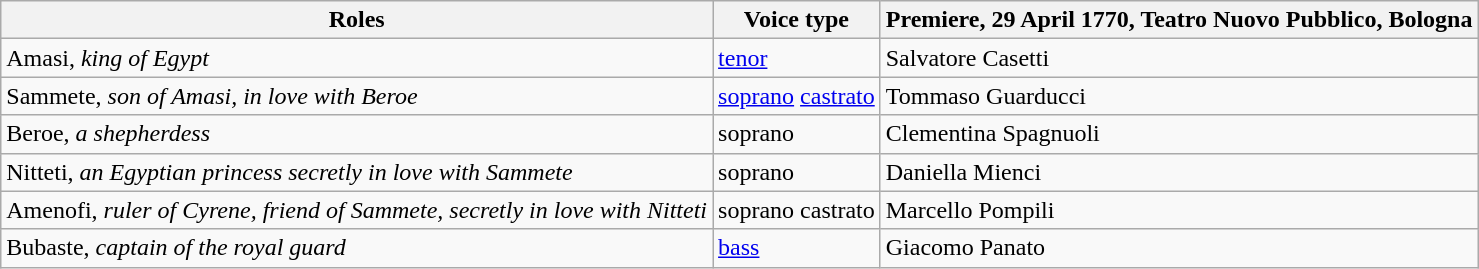<table class="wikitable">
<tr>
<th>Roles</th>
<th>Voice type</th>
<th>Premiere, 29 April 1770, Teatro Nuovo Pubblico, Bologna</th>
</tr>
<tr>
<td>Amasi, <em>king of Egypt</em></td>
<td><a href='#'>tenor</a></td>
<td>Salvatore Casetti</td>
</tr>
<tr>
<td>Sammete, <em>son of Amasi, in love with Beroe</em></td>
<td><a href='#'>soprano</a> <a href='#'>castrato</a></td>
<td>Tommaso Guarducci</td>
</tr>
<tr>
<td>Beroe, <em>a shepherdess</em></td>
<td>soprano</td>
<td>Clementina Spagnuoli</td>
</tr>
<tr>
<td>Nitteti, <em>an Egyptian princess secretly in love with Sammete</em></td>
<td>soprano</td>
<td>Daniella Mienci</td>
</tr>
<tr>
<td>Amenofi, <em>ruler of Cyrene, friend of Sammete, secretly in love with Nitteti</em></td>
<td>soprano castrato</td>
<td>Marcello Pompili</td>
</tr>
<tr>
<td>Bubaste, <em>captain of the royal guard</em></td>
<td><a href='#'>bass</a></td>
<td>Giacomo Panato</td>
</tr>
</table>
